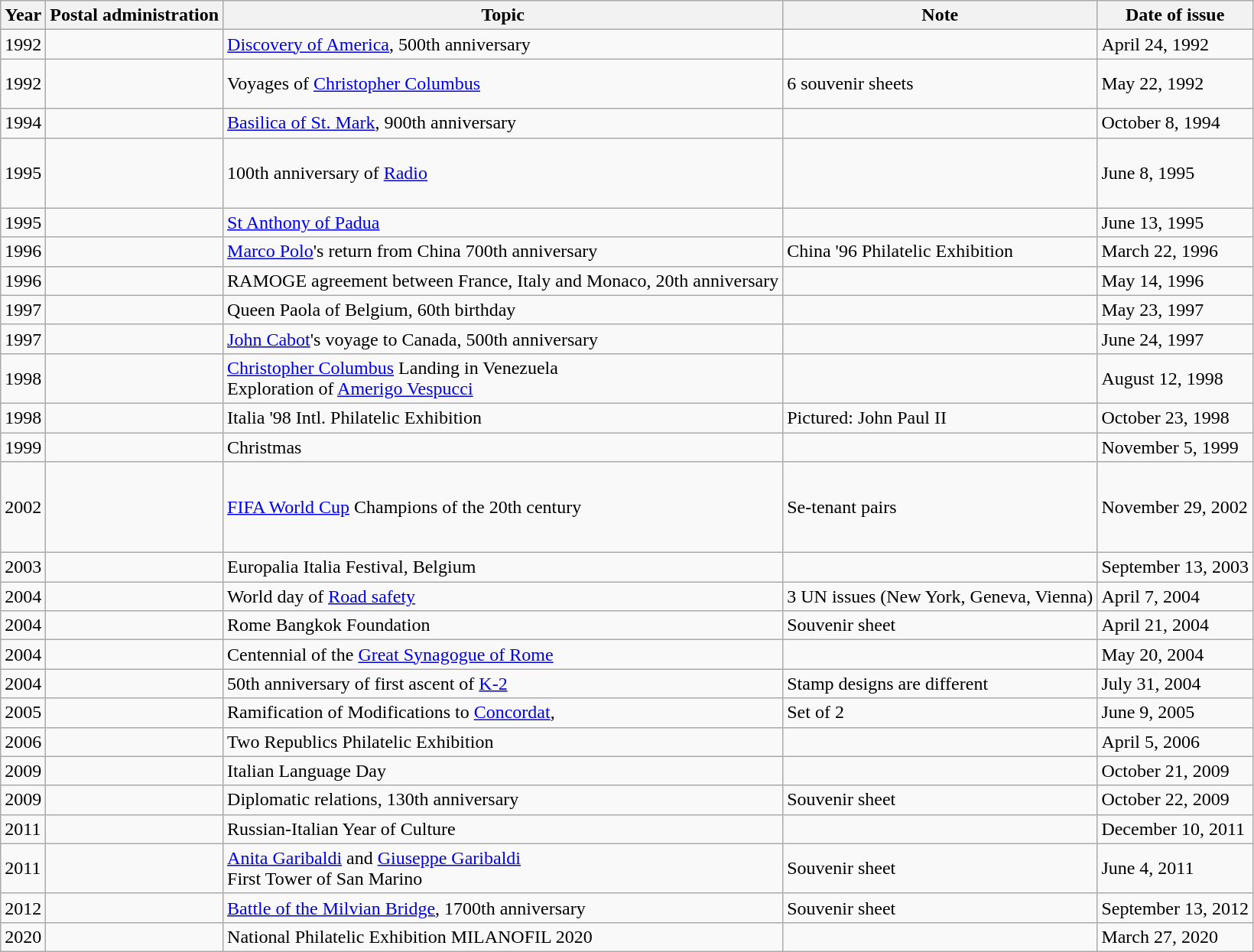<table class="wikitable">
<tr>
<th>Year</th>
<th>Postal administration</th>
<th>Topic</th>
<th>Note</th>
<th>Date of issue</th>
</tr>
<tr>
<td>1992</td>
<td></td>
<td><a href='#'>Discovery of America</a>, 500th anniversary</td>
<td></td>
<td>April 24, 1992</td>
</tr>
<tr>
<td>1992</td>
<td><br><br></td>
<td>Voyages of <a href='#'>Christopher Columbus</a></td>
<td>6 souvenir sheets</td>
<td>May 22, 1992</td>
</tr>
<tr>
<td>1994</td>
<td></td>
<td><a href='#'>Basilica of St. Mark</a>, 900th anniversary</td>
<td></td>
<td>October 8, 1994</td>
</tr>
<tr>
<td>1995</td>
<td><br><br><br></td>
<td>100th anniversary of <a href='#'>Radio</a></td>
<td></td>
<td>June 8, 1995</td>
</tr>
<tr>
<td>1995</td>
<td> <br></td>
<td><a href='#'>St Anthony of Padua</a></td>
<td></td>
<td>June 13, 1995</td>
</tr>
<tr>
<td>1996</td>
<td></td>
<td><a href='#'>Marco Polo</a>'s return from China 700th anniversary</td>
<td>China '96 Philatelic Exhibition</td>
<td>March 22, 1996</td>
</tr>
<tr>
<td>1996</td>
<td> <br></td>
<td>RAMOGE agreement between France, Italy and Monaco, 20th anniversary</td>
<td></td>
<td>May 14, 1996</td>
</tr>
<tr>
<td>1997</td>
<td></td>
<td>Queen Paola of Belgium, 60th birthday</td>
<td></td>
<td>May 23, 1997</td>
</tr>
<tr>
<td>1997</td>
<td></td>
<td><a href='#'>John Cabot</a>'s voyage to Canada, 500th anniversary</td>
<td></td>
<td>June 24, 1997</td>
</tr>
<tr>
<td>1998</td>
<td></td>
<td><a href='#'>Christopher Columbus</a> Landing in Venezuela<br>Exploration of <a href='#'>Amerigo Vespucci</a></td>
<td></td>
<td>August 12, 1998</td>
</tr>
<tr>
<td>1998</td>
<td><br></td>
<td>Italia '98 Intl. Philatelic Exhibition</td>
<td>Pictured:  John Paul II</td>
<td>October 23, 1998</td>
</tr>
<tr>
<td>1999</td>
<td></td>
<td>Christmas</td>
<td></td>
<td>November 5, 1999</td>
</tr>
<tr>
<td>2002</td>
<td><br><br><br><br></td>
<td><a href='#'>FIFA World Cup</a> Champions of the 20th century</td>
<td>Se-tenant pairs</td>
<td>November 29, 2002</td>
</tr>
<tr>
<td>2003</td>
<td></td>
<td>Europalia Italia Festival, Belgium</td>
<td></td>
<td>September 13, 2003</td>
</tr>
<tr>
<td>2004</td>
<td><br></td>
<td>World day of <a href='#'>Road safety</a></td>
<td>3 UN issues (New York, Geneva, Vienna)</td>
<td>April 7, 2004</td>
</tr>
<tr>
<td>2004</td>
<td></td>
<td>Rome Bangkok Foundation</td>
<td>Souvenir sheet</td>
<td>April 21, 2004</td>
</tr>
<tr>
<td>2004</td>
<td></td>
<td>Centennial of the <a href='#'>Great Synagogue of Rome</a></td>
<td></td>
<td>May 20, 2004</td>
</tr>
<tr>
<td>2004</td>
<td></td>
<td>50th anniversary of first ascent of <a href='#'>K-2</a></td>
<td>Stamp designs are different</td>
<td>July 31, 2004</td>
</tr>
<tr>
<td>2005</td>
<td></td>
<td>Ramification of Modifications to <a href='#'>Concordat</a>,</td>
<td>Set of 2</td>
<td>June 9, 2005</td>
</tr>
<tr>
<td>2006</td>
<td></td>
<td>Two Republics Philatelic Exhibition</td>
<td></td>
<td>April 5, 2006</td>
</tr>
<tr>
<td>2009</td>
<td><br></td>
<td>Italian Language Day</td>
<td></td>
<td>October 21, 2009</td>
</tr>
<tr>
<td>2009</td>
<td></td>
<td>Diplomatic relations, 130th anniversary</td>
<td>Souvenir sheet</td>
<td>October 22, 2009</td>
</tr>
<tr>
<td>2011</td>
<td></td>
<td>Russian-Italian Year of Culture</td>
<td></td>
<td>December 10, 2011</td>
</tr>
<tr>
<td>2011</td>
<td></td>
<td><a href='#'>Anita Garibaldi</a> and <a href='#'>Giuseppe Garibaldi</a><br>First Tower of San Marino</td>
<td>Souvenir sheet</td>
<td>June 4, 2011</td>
</tr>
<tr>
<td>2012</td>
<td></td>
<td><a href='#'>Battle of the Milvian Bridge</a>, 1700th anniversary</td>
<td>Souvenir sheet</td>
<td>September 13, 2012</td>
</tr>
<tr>
<td>2020</td>
<td></td>
<td>National Philatelic Exhibition MILANOFIL 2020</td>
<td></td>
<td>March 27, 2020</td>
</tr>
</table>
